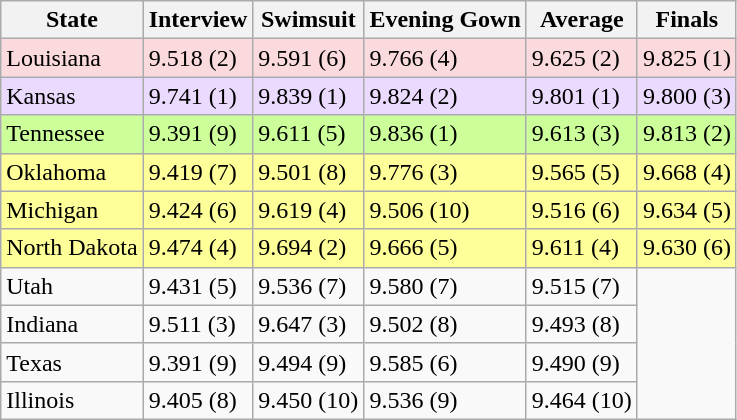<table class="wikitable sortable collapsible">
<tr>
<th>State</th>
<th>Interview</th>
<th>Swimsuit</th>
<th>Evening Gown</th>
<th>Average</th>
<th>Finals</th>
</tr>
<tr>
<td style="background-color:#FADADD;">Louisiana</td>
<td style="background-color:#FADADD;">9.518 (2)</td>
<td style="background-color:#FADADD;">9.591 (6)</td>
<td style="background-color:#FADADD;">9.766 (4)</td>
<td style="background-color:#FADADD;">9.625 (2)</td>
<td style="background-color:#FADADD;">9.825 (1)</td>
</tr>
<tr>
<td style="background-color:#eadafd;">Kansas</td>
<td style="background-color:#eadafd;">9.741 (1)</td>
<td style="background-color:#eadafd;">9.839 (1)</td>
<td style="background-color:#eadafd;">9.824 (2)</td>
<td style="background-color:#eadafd;">9.801 (1)</td>
<td style="background-color:#eadafd;">9.800 (3)</td>
</tr>
<tr>
<td style="background-color:#ccff99;">Tennessee</td>
<td style="background-color:#ccff99;">9.391 (9)</td>
<td style="background-color:#ccff99;">9.611 (5)</td>
<td style="background-color:#ccff99;">9.836 (1)</td>
<td style="background-color:#ccff99;">9.613 (3)</td>
<td style="background-color:#ccff99;">9.813 (2)</td>
</tr>
<tr>
<td style="background-color:#ffff99;">Oklahoma</td>
<td style="background-color:#ffff99;">9.419 (7)</td>
<td style="background-color:#ffff99;">9.501 (8)</td>
<td style="background-color:#ffff99;">9.776 (3)</td>
<td style="background-color:#ffff99;">9.565 (5)</td>
<td style="background-color:#ffff99;">9.668 (4)</td>
</tr>
<tr>
<td style="background-color:#ffff99;">Michigan</td>
<td style="background-color:#ffff99;">9.424 (6)</td>
<td style="background-color:#ffff99;">9.619 (4)</td>
<td style="background-color:#ffff99;">9.506 (10)</td>
<td style="background-color:#ffff99;">9.516 (6)</td>
<td style="background-color:#ffff99;">9.634 (5)</td>
</tr>
<tr>
<td style="background-color:#ffff99;">North Dakota</td>
<td style="background-color:#ffff99;">9.474 (4)</td>
<td style="background-color:#ffff99;">9.694 (2)</td>
<td style="background-color:#ffff99;">9.666 (5)</td>
<td style="background-color:#ffff99;">9.611 (4)</td>
<td style="background-color:#ffff99;">9.630 (6)</td>
</tr>
<tr>
<td>Utah</td>
<td>9.431 (5)</td>
<td>9.536 (7)</td>
<td>9.580 (7)</td>
<td>9.515 (7)</td>
</tr>
<tr>
<td>Indiana</td>
<td 9.349 (10)>9.511 (3)</td>
<td>9.647 (3)</td>
<td>9.502 (8)</td>
<td>9.493 (8)</td>
</tr>
<tr>
<td>Texas</td>
<td>9.391 (9)</td>
<td>9.494 (9)</td>
<td>9.585 (6)</td>
<td>9.490 (9)</td>
</tr>
<tr>
<td>Illinois</td>
<td>9.405 (8)</td>
<td>9.450 (10)</td>
<td>9.536 (9)</td>
<td>9.464 (10)</td>
</tr>
</table>
